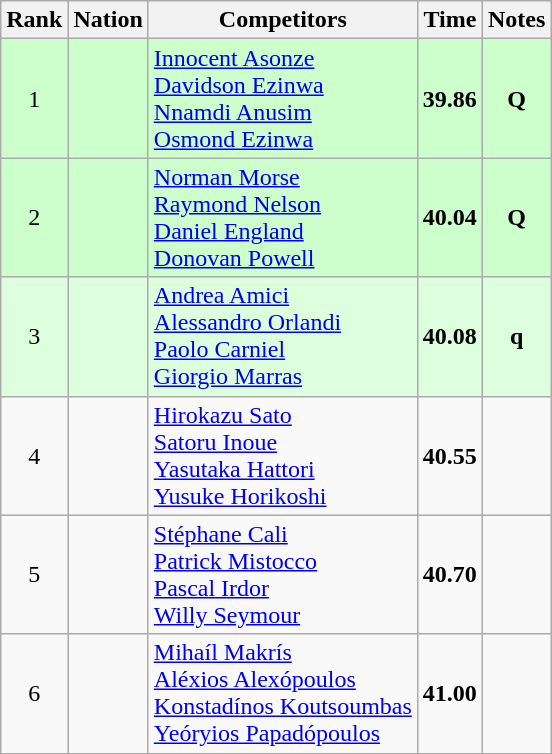<table class="wikitable sortable" style="text-align:center">
<tr>
<th>Rank</th>
<th>Nation</th>
<th>Competitors</th>
<th>Time</th>
<th>Notes</th>
</tr>
<tr bgcolor=ccffcc>
<td>1</td>
<td align=left></td>
<td align=left><a href='#'>Innocent Asonze</a><br><a href='#'>Davidson Ezinwa</a><br><a href='#'>Nnamdi Anusim</a><br><a href='#'>Osmond Ezinwa</a></td>
<td><strong>39.86</strong></td>
<td><strong>Q</strong></td>
</tr>
<tr bgcolor=ccffcc>
<td>2</td>
<td align=left></td>
<td align=left><a href='#'>Norman Morse</a><br><a href='#'>Raymond Nelson</a><br><a href='#'>Daniel England</a><br><a href='#'>Donovan Powell</a></td>
<td><strong>40.04</strong></td>
<td><strong>Q</strong></td>
</tr>
<tr bgcolor=ddffdd>
<td>3</td>
<td align=left></td>
<td align=left><a href='#'>Andrea Amici</a><br><a href='#'>Alessandro Orlandi</a><br><a href='#'>Paolo Carniel</a><br><a href='#'>Giorgio Marras</a></td>
<td><strong>40.08</strong></td>
<td><strong>q</strong></td>
</tr>
<tr>
<td>4</td>
<td align=left></td>
<td align=left><a href='#'>Hirokazu Sato</a><br><a href='#'>Satoru Inoue</a><br><a href='#'>Yasutaka Hattori</a><br><a href='#'>Yusuke Horikoshi</a></td>
<td><strong>40.55</strong></td>
<td></td>
</tr>
<tr>
<td>5</td>
<td align=left></td>
<td align=left><a href='#'>Stéphane Cali</a><br><a href='#'>Patrick Mistocco</a><br><a href='#'>Pascal Irdor</a><br><a href='#'>Willy Seymour</a></td>
<td><strong>40.70</strong></td>
<td></td>
</tr>
<tr>
<td>6</td>
<td align=left></td>
<td align=left><a href='#'>Mihaíl Makrís</a><br><a href='#'>Aléxios Alexópoulos</a><br><a href='#'>Konstadínos Koutsoumbas</a><br><a href='#'>Yeóryios Papadópoulos</a></td>
<td><strong>41.00</strong></td>
<td></td>
</tr>
</table>
